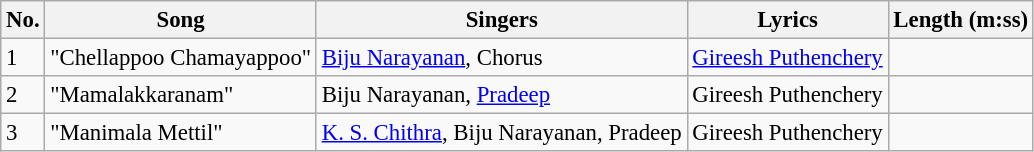<table class="wikitable" style="font-size:95%;">
<tr>
<th>No.</th>
<th>Song</th>
<th>Singers</th>
<th>Lyrics</th>
<th>Length (m:ss)</th>
</tr>
<tr>
<td>1</td>
<td>"Chellappoo Chamayappoo"</td>
<td><a href='#'>Biju Narayanan</a>, Chorus</td>
<td><a href='#'>Gireesh Puthenchery</a></td>
<td></td>
</tr>
<tr>
<td>2</td>
<td>"Mamalakkaranam"</td>
<td>Biju Narayanan, <a href='#'>Pradeep</a></td>
<td>Gireesh Puthenchery</td>
<td></td>
</tr>
<tr>
<td>3</td>
<td>"Manimala Mettil"</td>
<td><a href='#'>K. S. Chithra</a>, Biju Narayanan, Pradeep</td>
<td>Gireesh Puthenchery</td>
<td></td>
</tr>
</table>
